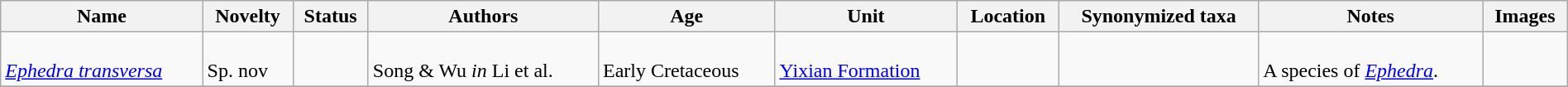<table class="wikitable sortable" align="center" width="100%">
<tr>
<th>Name</th>
<th>Novelty</th>
<th>Status</th>
<th>Authors</th>
<th>Age</th>
<th>Unit</th>
<th>Location</th>
<th>Synonymized taxa</th>
<th>Notes</th>
<th>Images</th>
</tr>
<tr>
<td><br><em><a href='#'>Ephedra transversa</a></em></td>
<td><br>Sp. nov</td>
<td></td>
<td><br>Song & Wu <em>in</em> Li et al.</td>
<td><br>Early Cretaceous</td>
<td><br><a href='#'>Yixian Formation</a></td>
<td><br></td>
<td></td>
<td><br>A species of <em><a href='#'>Ephedra</a></em>.</td>
<td></td>
</tr>
<tr>
</tr>
</table>
